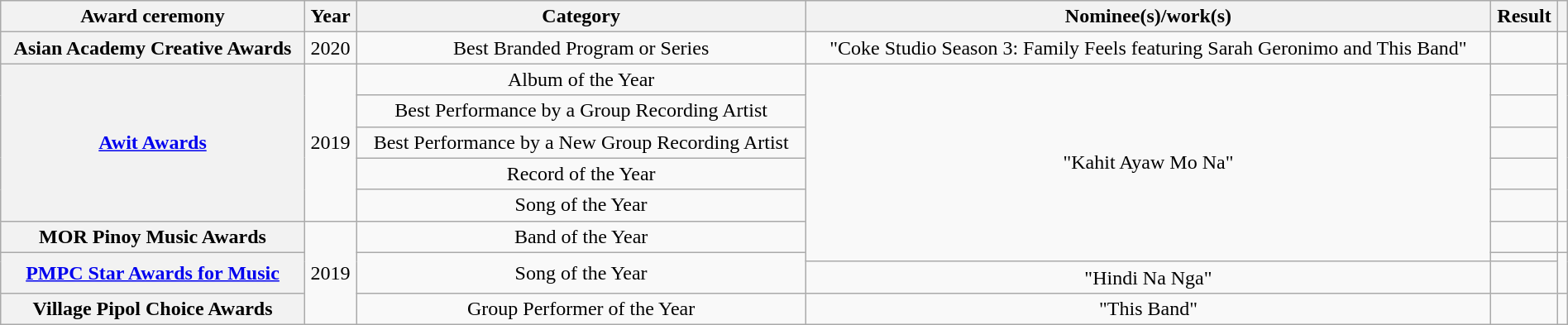<table class="wikitable sortable plainrowheaders" style="text-align:center; width:100%;">
<tr>
<th scope="col">Award ceremony</th>
<th scope="col">Year</th>
<th scope="col">Category</th>
<th scope="col">Nominee(s)/work(s)</th>
<th scope="col">Result</th>
<th scope="col" class="unsortable"></th>
</tr>
<tr>
<th scope="row">Asian Academy Creative Awards</th>
<td>2020</td>
<td>Best Branded Program or Series</td>
<td align=center>"Coke Studio Season 3: Family Feels featuring Sarah Geronimo and This Band"</td>
<td></td>
<td align=center></td>
</tr>
<tr>
<th scope="row" rowspan="5"><a href='#'>Awit Awards</a></th>
<td rowspan="5">2019</td>
<td>Album of the Year</td>
<td align=center rowspan="7">"Kahit Ayaw Mo Na"</td>
<td></td>
<td rowspan="5"></td>
</tr>
<tr>
<td>Best Performance by a Group Recording Artist</td>
<td></td>
</tr>
<tr>
<td>Best Performance by a New Group Recording Artist</td>
<td></td>
</tr>
<tr>
<td>Record of the Year</td>
<td></td>
</tr>
<tr>
<td>Song of the Year</td>
<td></td>
</tr>
<tr>
<th scope="row">MOR Pinoy Music Awards</th>
<td rowspan=4">2019</td>
<td>Band of the Year</td>
<td></td>
<td align=center></td>
</tr>
<tr>
<th scope="row" rowspan="2"><a href='#'>PMPC Star Awards for Music</a></th>
<td rowspan="2">Song of the Year</td>
<td></td>
<td rowspan="2" align=center></td>
</tr>
<tr>
<td align=center>"Hindi Na Nga"</td>
<td></td>
</tr>
<tr>
<th scope="row">Village Pipol Choice Awards</th>
<td>Group Performer of the Year</td>
<td align=center>"This Band"</td>
<td></td>
<td align=center></td>
</tr>
</table>
